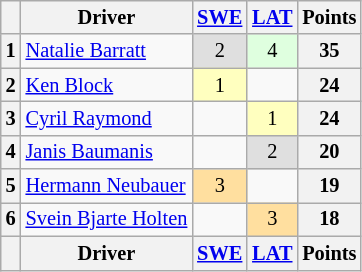<table class="wikitable" style="font-size:85%; text-align:center;">
<tr>
<th></th>
<th>Driver</th>
<th><a href='#'>SWE</a><br></th>
<th><a href='#'>LAT</a><br></th>
<th>Points</th>
</tr>
<tr>
<th>1</th>
<td align=left> <a href='#'>Natalie Barratt</a></td>
<td style="background:#dfdfdf;">2</td>
<td style="background:#dfffdf;">4</td>
<th>35</th>
</tr>
<tr>
<th>2</th>
<td align=left> <a href='#'>Ken Block</a></td>
<td style="background:#ffffbf;">1</td>
<td></td>
<th>24</th>
</tr>
<tr>
<th>3</th>
<td align=left> <a href='#'>Cyril Raymond</a></td>
<td></td>
<td style="background:#ffffbf;">1</td>
<th>24</th>
</tr>
<tr>
<th>4</th>
<td align=left> <a href='#'>Janis Baumanis</a></td>
<td></td>
<td style="background:#dfdfdf;">2</td>
<th>20</th>
</tr>
<tr>
<th>5</th>
<td align=left> <a href='#'>Hermann Neubauer</a></td>
<td style="background:#ffdf9f;">3</td>
<td></td>
<th>19</th>
</tr>
<tr>
<th>6</th>
<td align=left> <a href='#'>Svein Bjarte Holten</a></td>
<td></td>
<td style="background:#ffdf9f;">3</td>
<th>18</th>
</tr>
<tr>
<th></th>
<th>Driver</th>
<th><a href='#'>SWE</a><br></th>
<th><a href='#'>LAT</a><br></th>
<th>Points</th>
</tr>
</table>
